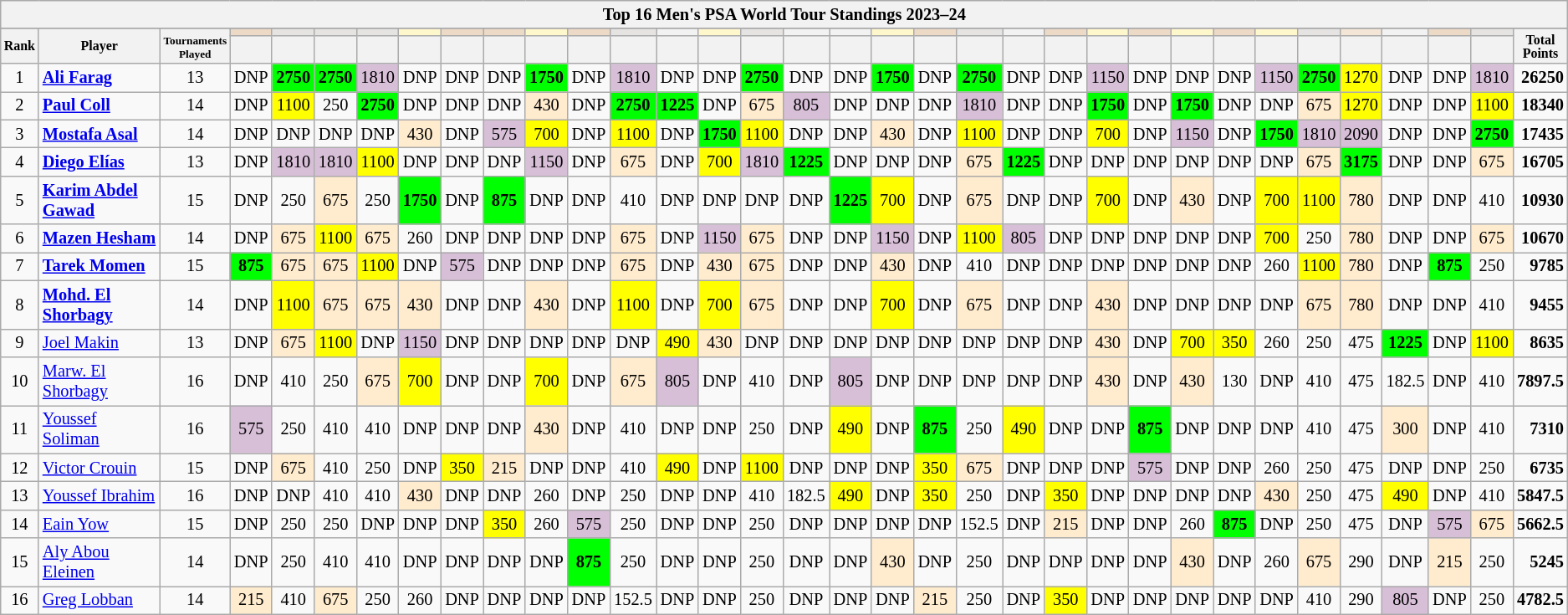<table class="wikitable sortable" style="font-size: 85%">
<tr>
<th colspan=34 align="center">Top 16 Men's PSA World Tour Standings 2023–24</th>
</tr>
<tr>
</tr>
<tr style="font-size:8pt;font-weight:bold">
<th rowspan=2 align="center">Rank</th>
<th rowspan=2 align="center">Player</th>
<th rowspan=2 align="center"><small>Tournaments<br>Played</small></th>
<th style="background:#ecd9c6;"><small></small></th>
<th style="background:#E5E4E2;"><small></small></th>
<th style="background:#E5E4E2;"><small></small></th>
<th style="background:#E5E4E2;"><small></small></th>
<th style="background:#fff7cc;"><small></small></th>
<th style="background:#ecd9c6;"><small></small></th>
<th style="background:#ecd9c6;"><small></small></th>
<th style="background:#fff7cc;"><small></small></th>
<th style="background:#ecd9c6;"><small></small></th>
<th style="background:#E5E4E2;"><small></small></th>
<th style="background:#f2f2f2;"><small></small></th>
<th style="background:#fff7cc;"><small></small></th>
<th style="background:#E5E4E2;"><small></small></th>
<th style="background:#f2f2f2;"><small></small></th>
<th style="background:#f2f2f2;"><small></small></th>
<th style="background:#fff7cc;"><small></small></th>
<th style="background:#ecd9c6;"><small></small></th>
<th style="background:#E5E4E2;"><small></small></th>
<th style="background:#f2f2f2;"><small></small></th>
<th style="background:#ecd9c6;"><small></small></th>
<th style="background:#fff7cc;"><small></small></th>
<th style="background:#ecd9c6;"><small></small></th>
<th style="background:#fff7cc;"><small></small></th>
<th style="background:#ecd9c6;"><small></small></th>
<th style="background:#fff7cc;"><small></small></th>
<th style="background:#E5E4E2;"><small></small></th>
<th style="background:#F3E6D7;"><small></small></th>
<th style="background:#f2f2f2;"><small></small></th>
<th style="background:#ecd9c6;"><small></small></th>
<th style="background:#E5E4E2;"><small></small></th>
<th rowspan=2 align="center">Total<br>Points</th>
</tr>
<tr>
<th data-sort-type=number> </th>
<th data-sort-type=number></th>
<th data-sort-type=number></th>
<th data-sort-type=number></th>
<th data-sort-type=number></th>
<th data-sort-type=number></th>
<th data-sort-type=number></th>
<th data-sort-type=number></th>
<th data-sort-type=number></th>
<th data-sort-type=number></th>
<th data-sort-type=number></th>
<th data-sort-type=number></th>
<th data-sort-type=number></th>
<th data-sort-type=number></th>
<th data-sort-type=number></th>
<th data-sort-type=number></th>
<th data-sort-type=number></th>
<th data-sort-type=number></th>
<th data-sort-type=number></th>
<th data-sort-type=number></th>
<th data-sort-type=number></th>
<th data-sort-type=number></th>
<th data-sort-type=number></th>
<th data-sort-type=number></th>
<th data-sort-type=number></th>
<th data-sort-type=number></th>
<th data-sort-type=number></th>
<th data-sort-type=number></th>
<th data-sort-type=number></th>
<th data-sort-type=number></th>
</tr>
<tr>
<td align=center>1</td>
<td> <strong><a href='#'>Ali Farag</a></strong></td>
<td align=center>13</td>
<td align=center>DNP</td>
<td align=center style="background:#00ff00"><strong>2750</strong></td>
<td align=center style="background:#00ff00"><strong>2750</strong></td>
<td align=center style="background:#D8BFD8">1810</td>
<td align=center>DNP</td>
<td align=center>DNP</td>
<td align=center>DNP</td>
<td align=center style="background:#00ff00"><strong>1750</strong></td>
<td align=center>DNP</td>
<td align=center style="background:#D8BFD8">1810</td>
<td align=center>DNP</td>
<td align=center>DNP</td>
<td align=center style="background:#00ff00"><strong>2750</strong></td>
<td align=center>DNP</td>
<td align=center>DNP</td>
<td align=center style="background:#00ff00"><strong>1750</strong></td>
<td align=center>DNP</td>
<td align=center style="background:#00ff00"><strong>2750</strong></td>
<td align=center>DNP</td>
<td align=center>DNP</td>
<td align=center style="background:#D8BFD8">1150</td>
<td align=center>DNP</td>
<td align=center>DNP</td>
<td align=center>DNP</td>
<td align=center style="background:#D8BFD8">1150</td>
<td align=center style="background:#00ff00"><strong>2750</strong></td>
<td align=center style="background:#ffff00">1270</td>
<td align=center>DNP</td>
<td align=center>DNP</td>
<td align=center style="background:#D8BFD8">1810</td>
<td align=right><strong>26250</strong></td>
</tr>
<tr>
<td align=center>2</td>
<td> <strong><a href='#'>Paul Coll</a></strong></td>
<td align=center>14</td>
<td align=center>DNP</td>
<td align=center style="background:#ffff00">1100</td>
<td align=center>250</td>
<td align=center style="background:#00ff00"><strong>2750</strong></td>
<td align=center>DNP</td>
<td align=center>DNP</td>
<td align=center>DNP</td>
<td align=center style="background:#ffebcd">430</td>
<td align=center>DNP</td>
<td align=center style="background:#00ff00"><strong>2750</strong></td>
<td align=center style="background:#00ff00"><strong>1225</strong></td>
<td align=center>DNP</td>
<td align=center style="background:#ffebcd">675</td>
<td align=center style="background:#D8BFD8">805</td>
<td align=center>DNP</td>
<td align=center>DNP</td>
<td align=center>DNP</td>
<td align=center style="background:#D8BFD8">1810</td>
<td align=center>DNP</td>
<td align=center>DNP</td>
<td align=center style="background:#00ff00"><strong>1750</strong></td>
<td align=center>DNP</td>
<td align=center style="background:#00ff00"><strong>1750</strong></td>
<td align=center>DNP</td>
<td align=center>DNP</td>
<td align=center style="background:#ffebcd">675</td>
<td align=center style="background:#ffff00">1270</td>
<td align=center>DNP</td>
<td align=center>DNP</td>
<td align=center style="background:#ffff00">1100</td>
<td align=right><strong>18340</strong></td>
</tr>
<tr>
<td align=center>3</td>
<td> <strong><a href='#'>Mostafa Asal</a></strong></td>
<td align=center>14</td>
<td align=center>DNP</td>
<td align=center>DNP</td>
<td align=center>DNP</td>
<td align=center>DNP</td>
<td align=center style="background:#ffebcd">430</td>
<td align=center>DNP</td>
<td align=center style="background:#D8BFD8">575</td>
<td align=center style="background:#ffff00">700</td>
<td align=center>DNP</td>
<td align=center style="background:#ffff00">1100</td>
<td align=center>DNP</td>
<td align=center style="background:#00ff00"><strong>1750</strong></td>
<td align=center style="background:#ffff00">1100</td>
<td align=center>DNP</td>
<td align=center>DNP</td>
<td align=center style="background:#ffebcd">430</td>
<td align=center>DNP</td>
<td align=center style="background:#ffff00">1100</td>
<td align=center>DNP</td>
<td align=center>DNP</td>
<td align=center style="background:#ffff00">700</td>
<td align=center>DNP</td>
<td align=center style="background:#D8BFD8">1150</td>
<td align=center>DNP</td>
<td align=center style="background:#00ff00"><strong>1750</strong></td>
<td align=center style="background:#D8BFD8">1810</td>
<td align=center style="background:#D8BFD8">2090</td>
<td align=center>DNP</td>
<td align=center>DNP</td>
<td align=center style="background:#00ff00"><strong>2750</strong></td>
<td align=right><strong>17435</strong></td>
</tr>
<tr>
<td align=center>4</td>
<td> <strong><a href='#'>Diego Elías</a></strong></td>
<td align=center>13</td>
<td align=center>DNP</td>
<td align=center style="background:#D8BFD8">1810</td>
<td align=center style="background:#D8BFD8">1810</td>
<td align=center style="background:#ffff00">1100</td>
<td align=center>DNP</td>
<td align=center>DNP</td>
<td align=center>DNP</td>
<td align=center style="background:#D8BFD8">1150</td>
<td align=center>DNP</td>
<td align=center style="background:#ffebcd">675</td>
<td align=center>DNP</td>
<td align=center style="background:#ffff00">700</td>
<td align=center style="background:#D8BFD8">1810</td>
<td align=center style="background:#00ff00"><strong>1225</strong></td>
<td align=center>DNP</td>
<td align=center>DNP</td>
<td align=center>DNP</td>
<td align=center style="background:#ffebcd">675</td>
<td align=center style="background:#00ff00"><strong>1225</strong></td>
<td align=center>DNP</td>
<td align=center>DNP</td>
<td align=center>DNP</td>
<td align=center>DNP</td>
<td align=center>DNP</td>
<td align=center>DNP</td>
<td align=center style="background:#ffebcd">675</td>
<td align=center style="background:#00ff00"><strong>3175</strong></td>
<td align=center>DNP</td>
<td align=center>DNP</td>
<td align=center style="background:#ffebcd">675</td>
<td align=right><strong>16705</strong></td>
</tr>
<tr>
<td align=center>5</td>
<td> <strong><a href='#'>Karim Abdel Gawad</a></strong></td>
<td align=center>15</td>
<td align=center>DNP</td>
<td align=center>250</td>
<td align=center style="background:#ffebcd">675</td>
<td align=center>250</td>
<td align=center style="background:#00ff00"><strong>1750</strong></td>
<td align=center>DNP</td>
<td align=center style="background:#00ff00"><strong>875</strong></td>
<td align=center>DNP</td>
<td align=center>DNP</td>
<td align=center>410</td>
<td align=center>DNP</td>
<td align=center>DNP</td>
<td align=center>DNP</td>
<td align=center>DNP</td>
<td align=center style="background:#00ff00"><strong>1225</strong></td>
<td align=center style="background:#ffff00">700</td>
<td align=center>DNP</td>
<td align=center style="background:#ffebcd">675</td>
<td align=center>DNP</td>
<td align=center>DNP</td>
<td align=center style="background:#ffff00">700</td>
<td align=center>DNP</td>
<td align=center style="background:#ffebcd">430</td>
<td align=center>DNP</td>
<td align=center style="background:#ffff00">700</td>
<td align=center style="background:#ffff00">1100</td>
<td align=center style="background:#ffebcd">780</td>
<td align=center>DNP</td>
<td align=center>DNP</td>
<td align=center>410</td>
<td align=right><strong>10930</strong></td>
</tr>
<tr>
<td align=center>6</td>
<td> <strong><a href='#'>Mazen Hesham</a></strong></td>
<td align=center>14</td>
<td align=center>DNP</td>
<td align=center style="background:#ffebcd">675</td>
<td align=center style="background:#ffff00">1100</td>
<td align=center style="background:#ffebcd">675</td>
<td align=center>260</td>
<td align=center>DNP</td>
<td align=center>DNP</td>
<td align=center>DNP</td>
<td align=center>DNP</td>
<td align=center style="background:#ffebcd">675</td>
<td align=center>DNP</td>
<td align=center style="background:#D8BFD8">1150</td>
<td align=center style="background:#ffebcd">675</td>
<td align=center>DNP</td>
<td align=center>DNP</td>
<td align=center style="background:#D8BFD8">1150</td>
<td align=center>DNP</td>
<td align=center style="background:#ffff00">1100</td>
<td align=center style="background:#D8BFD8">805</td>
<td align=center>DNP</td>
<td align=center>DNP</td>
<td align=center>DNP</td>
<td align=center>DNP</td>
<td align=center>DNP</td>
<td align=center style="background:#ffff00">700</td>
<td align=center>250</td>
<td align=center style="background:#ffebcd">780</td>
<td align=center>DNP</td>
<td align=center>DNP</td>
<td align=center style="background:#ffebcd">675</td>
<td align=right><strong>10670</strong></td>
</tr>
<tr>
<td align=center>7</td>
<td> <strong><a href='#'>Tarek Momen</a></strong></td>
<td align=center>15</td>
<td align=center style="background:#00ff00"><strong>875</strong></td>
<td align=center style="background:#ffebcd">675</td>
<td align=center style="background:#ffebcd">675</td>
<td align=center style="background:#ffff00">1100</td>
<td align=center>DNP</td>
<td align=center style="background:#D8BFD8">575</td>
<td align=center>DNP</td>
<td align=center>DNP</td>
<td align=center>DNP</td>
<td align=center style="background:#ffebcd">675</td>
<td align=center>DNP</td>
<td align=center style="background:#ffebcd">430</td>
<td align=center style="background:#ffebcd">675</td>
<td align=center>DNP</td>
<td align=center>DNP</td>
<td align=center style="background:#ffebcd">430</td>
<td align=center>DNP</td>
<td align=center>410</td>
<td align=center>DNP</td>
<td align=center>DNP</td>
<td align=center>DNP</td>
<td align=center>DNP</td>
<td align=center>DNP</td>
<td align=center>DNP</td>
<td align=center>260</td>
<td align=center style="background:#ffff00">1100</td>
<td align=center style="background:#ffebcd">780</td>
<td align=center>DNP</td>
<td align=center style="background:#00ff00"><strong>875</strong></td>
<td align=center>250</td>
<td align=right><strong>9785</strong></td>
</tr>
<tr>
<td align=center>8</td>
<td> <strong><a href='#'>Mohd. El Shorbagy</a></strong></td>
<td align=center>14</td>
<td align=center>DNP</td>
<td align=center style="background:#ffff00">1100</td>
<td align=center style="background:#ffebcd">675</td>
<td align=center style="background:#ffebcd">675</td>
<td align=center style="background:#ffebcd">430</td>
<td align=center>DNP</td>
<td align=center>DNP</td>
<td align=center style="background:#ffebcd">430</td>
<td align=center>DNP</td>
<td align=center style="background:#ffff00">1100</td>
<td align=center>DNP</td>
<td align=center style="background:#ffff00">700</td>
<td align=center style="background:#ffebcd">675</td>
<td align=center>DNP</td>
<td align=center>DNP</td>
<td align=center style="background:#ffff00">700</td>
<td align=center>DNP</td>
<td align=center style="background:#ffebcd">675</td>
<td align=center>DNP</td>
<td align=center>DNP</td>
<td align=center style="background:#ffebcd">430</td>
<td align=center>DNP</td>
<td align=center>DNP</td>
<td align=center>DNP</td>
<td align=center>DNP</td>
<td align=center style="background:#ffebcd">675</td>
<td align=center style="background:#ffebcd">780</td>
<td align=center>DNP</td>
<td align=center>DNP</td>
<td align=center>410</td>
<td align=right><strong>9455</strong></td>
</tr>
<tr>
<td align=center>9</td>
<td> <a href='#'>Joel Makin</a></td>
<td align=center>13</td>
<td align=center>DNP</td>
<td align=center style="background:#ffebcd">675</td>
<td align=center style="background:#ffff00">1100</td>
<td align=center>DNP</td>
<td align=center style="background:#D8BFD8">1150</td>
<td align=center>DNP</td>
<td align=center>DNP</td>
<td align=center>DNP</td>
<td align=center>DNP</td>
<td align=center>DNP</td>
<td align=center style="background:#ffff00">490</td>
<td align=center style="background:#ffebcd">430</td>
<td align=center>DNP</td>
<td align=center>DNP</td>
<td align=center>DNP</td>
<td align=center>DNP</td>
<td align=center>DNP</td>
<td align=center>DNP</td>
<td align=center>DNP</td>
<td align=center>DNP</td>
<td align=center style="background:#ffebcd">430</td>
<td align=center>DNP</td>
<td align=center style="background:#ffff00">700</td>
<td align=center style="background:#ffff00">350</td>
<td align=center>260</td>
<td align=center>250</td>
<td align=center>475</td>
<td align=center style="background:#00ff00"><strong>1225</strong></td>
<td align=center>DNP</td>
<td align=center style="background:#ffff00">1100</td>
<td align=right><strong>8635</strong></td>
</tr>
<tr>
<td align=center>10</td>
<td> <a href='#'>Marw. El Shorbagy</a></td>
<td align=center>16</td>
<td align=center>DNP</td>
<td align=center>410</td>
<td align=center>250</td>
<td align=center style="background:#ffebcd">675</td>
<td align=center style="background:#ffff00">700</td>
<td align=center>DNP</td>
<td align=center>DNP</td>
<td align=center style="background:#ffff00">700</td>
<td align=center>DNP</td>
<td align=center style="background:#ffebcd">675</td>
<td align=center style="background:#D8BFD8">805</td>
<td align=center>DNP</td>
<td align=center>410</td>
<td align=center>DNP</td>
<td align=center style="background:#D8BFD8">805</td>
<td align=center>DNP</td>
<td align=center>DNP</td>
<td align=center>DNP</td>
<td align=center>DNP</td>
<td align=center>DNP</td>
<td align=center style="background:#ffebcd">430</td>
<td align=center>DNP</td>
<td align=center style="background:#ffebcd">430</td>
<td align=center>130</td>
<td align=center>DNP</td>
<td align=center>410</td>
<td align=center>475</td>
<td align=center>182.5</td>
<td align=center>DNP</td>
<td align=center>410</td>
<td align=right><strong>7897.5</strong></td>
</tr>
<tr>
<td align=center>11</td>
<td> <a href='#'>Youssef Soliman</a></td>
<td align=center>16</td>
<td align=center style="background:#D8BFD8">575</td>
<td align=center>250</td>
<td align=center>410</td>
<td align=center>410</td>
<td align=center>DNP</td>
<td align=center>DNP</td>
<td align=center>DNP</td>
<td align=center style="background:#ffebcd">430</td>
<td align=center>DNP</td>
<td align=center>410</td>
<td align=center>DNP</td>
<td align=center>DNP</td>
<td align=center>250</td>
<td align=center>DNP</td>
<td align=center style="background:#ffff00">490</td>
<td align=center>DNP</td>
<td align=center style="background:#00ff00"><strong>875</strong></td>
<td align=center>250</td>
<td align=center style="background:#ffff00">490</td>
<td align=center>DNP</td>
<td align=center>DNP</td>
<td align=center style="background:#00ff00"><strong>875</strong></td>
<td align=center>DNP</td>
<td align=center>DNP</td>
<td align=center>DNP</td>
<td align=center>410</td>
<td align=center>475</td>
<td align=center style="background:#ffebcd">300</td>
<td align=center>DNP</td>
<td align=center>410</td>
<td align=right><strong>7310</strong></td>
</tr>
<tr>
<td align=center>12</td>
<td> <a href='#'>Victor Crouin</a></td>
<td align=center>15</td>
<td align=center>DNP</td>
<td align=center style="background:#ffebcd">675</td>
<td align=center>410</td>
<td align=center>250</td>
<td align=center>DNP</td>
<td align=center style="background:#ffff00">350</td>
<td align=center style="background:#ffebcd">215</td>
<td align=center>DNP</td>
<td align=center>DNP</td>
<td align=center>410</td>
<td align=center style="background:#ffff00">490</td>
<td align=center>DNP</td>
<td align=center style="background:#ffff00">1100</td>
<td align=center>DNP</td>
<td align=center>DNP</td>
<td align=center>DNP</td>
<td align=center style="background:#ffff00">350</td>
<td align=center style="background:#ffebcd">675</td>
<td align=center>DNP</td>
<td align=center>DNP</td>
<td align=center>DNP</td>
<td align=center style="background:#D8BFD8">575</td>
<td align=center>DNP</td>
<td align=center>DNP</td>
<td align=center>260</td>
<td align=center>250</td>
<td align=center>475</td>
<td align=center>DNP</td>
<td align=center>DNP</td>
<td align=center>250</td>
<td align=right><strong>6735</strong></td>
</tr>
<tr>
<td align=center>13</td>
<td> <a href='#'>Youssef Ibrahim</a></td>
<td align=center>16</td>
<td align=center>DNP</td>
<td align=center>DNP</td>
<td align=center>410</td>
<td align=center>410</td>
<td align=center style="background:#ffebcd">430</td>
<td align=center>DNP</td>
<td align=center>DNP</td>
<td align=center>260</td>
<td align=center>DNP</td>
<td align=center>250</td>
<td align=center>DNP</td>
<td align=center>DNP</td>
<td align=center>410</td>
<td align=center>182.5</td>
<td align=center style="background:#ffff00">490</td>
<td align=center>DNP</td>
<td align=center style="background:#ffff00">350</td>
<td align=center>250</td>
<td align=center>DNP</td>
<td align=center style="background:#ffff00">350</td>
<td align=center>DNP</td>
<td align=center>DNP</td>
<td align=center>DNP</td>
<td align=center>DNP</td>
<td align=center style="background:#ffebcd">430</td>
<td align=center>250</td>
<td align=center>475</td>
<td align=center style="background:#ffff00">490</td>
<td align=center>DNP</td>
<td align=center>410</td>
<td align=right><strong>5847.5</strong></td>
</tr>
<tr>
<td align=center>14</td>
<td> <a href='#'>Eain Yow</a></td>
<td align=center>15</td>
<td align=center>DNP</td>
<td align=center>250</td>
<td align=center>250</td>
<td align=center>DNP</td>
<td align=center>DNP</td>
<td align=center>DNP</td>
<td align=center style="background:#ffff00">350</td>
<td align=center>260</td>
<td align=center style="background:#D8BFD8">575</td>
<td align=center>250</td>
<td align=center>DNP</td>
<td align=center>DNP</td>
<td align=center>250</td>
<td align=center>DNP</td>
<td align=center>DNP</td>
<td align=center>DNP</td>
<td align=center>DNP</td>
<td align=center>152.5</td>
<td align=center>DNP</td>
<td align=center style="background:#ffebcd">215</td>
<td align=center>DNP</td>
<td align=center>DNP</td>
<td align=center>260</td>
<td align=center style="background:#00ff00"><strong>875</strong></td>
<td align=center>DNP</td>
<td align=center>250</td>
<td align=center>475</td>
<td align=center>DNP</td>
<td align=center style="background:#D8BFD8">575</td>
<td align=center style="background:#ffebcd">675</td>
<td align=right><strong>5662.5</strong></td>
</tr>
<tr>
<td align=center>15</td>
<td> <a href='#'>Aly Abou Eleinen</a></td>
<td align=center>14</td>
<td align=center>DNP</td>
<td align=center>250</td>
<td align=center>410</td>
<td align=center>410</td>
<td align=center>DNP</td>
<td align=center>DNP</td>
<td align=center>DNP</td>
<td align=center>DNP</td>
<td align=center style="background:#00ff00"><strong>875</strong></td>
<td align=center>250</td>
<td align=center>DNP</td>
<td align=center>DNP</td>
<td align=center>250</td>
<td align=center>DNP</td>
<td align=center>DNP</td>
<td align=center style="background:#ffebcd">430</td>
<td align=center>DNP</td>
<td align=center>250</td>
<td align=center>DNP</td>
<td align=center>DNP</td>
<td align=center>DNP</td>
<td align=center>DNP</td>
<td align=center style="background:#ffebcd">430</td>
<td align=center>DNP</td>
<td align=center>260</td>
<td align=center style="background:#ffebcd">675</td>
<td align=center>290</td>
<td align=center>DNP</td>
<td align=center style="background:#ffebcd">215</td>
<td align=center>250</td>
<td align=right><strong>5245</strong></td>
</tr>
<tr>
<td align=center>16</td>
<td> <a href='#'>Greg Lobban</a></td>
<td align=center>14</td>
<td align=center style="background:#ffebcd">215</td>
<td align=center>410</td>
<td align=center style="background:#ffebcd">675</td>
<td align=center>250</td>
<td align=center>260</td>
<td align=center>DNP</td>
<td align=center>DNP</td>
<td align=center>DNP</td>
<td align=center>DNP</td>
<td align=center>152.5</td>
<td align=center>DNP</td>
<td align=center>DNP</td>
<td align=center>250</td>
<td align=center>DNP</td>
<td align=center>DNP</td>
<td align=center>DNP</td>
<td align=center style="background:#ffebcd">215</td>
<td align=center>250</td>
<td align=center>DNP</td>
<td align=center style="background:#ffff00">350</td>
<td align=center>DNP</td>
<td align=center>DNP</td>
<td align=center>DNP</td>
<td align=center>DNP</td>
<td align=center>DNP</td>
<td align=center>410</td>
<td align=center>290</td>
<td align=center style="background:#D8BFD8">805</td>
<td align=center>DNP</td>
<td align=center>250</td>
<td align=right><strong>4782.5</strong><br></td>
</tr>
</table>
